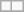<table class="wikitable">
<tr>
<td></td>
<td></td>
</tr>
<tr>
</tr>
</table>
